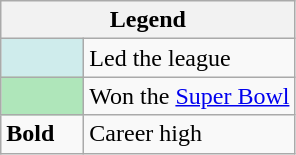<table class="wikitable">
<tr>
<th colspan="2">Legend</th>
</tr>
<tr>
<td style="background:#cfecec; width:3em;"></td>
<td>Led the league</td>
</tr>
<tr>
<td style="background:#afe6ba; width:3em;"></td>
<td>Won the <a href='#'>Super Bowl</a></td>
</tr>
<tr>
<td><strong>Bold</strong></td>
<td>Career high</td>
</tr>
</table>
